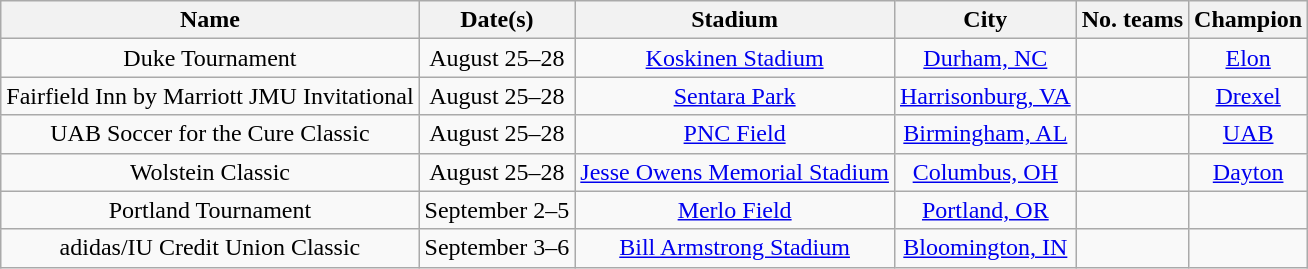<table class="wikitable" style="text-align:center;">
<tr>
<th>Name</th>
<th>Date(s)</th>
<th>Stadium</th>
<th>City</th>
<th>No. teams</th>
<th>Champion</th>
</tr>
<tr>
<td>Duke Tournament</td>
<td>August 25–28</td>
<td><a href='#'>Koskinen Stadium</a></td>
<td><a href='#'>Durham, NC</a></td>
<td></td>
<td><a href='#'>Elon</a></td>
</tr>
<tr>
<td>Fairfield Inn by Marriott JMU Invitational</td>
<td>August 25–28</td>
<td><a href='#'>Sentara Park</a></td>
<td><a href='#'>Harrisonburg, VA</a></td>
<td></td>
<td><a href='#'>Drexel</a></td>
</tr>
<tr>
<td>UAB Soccer for the Cure Classic</td>
<td>August 25–28</td>
<td><a href='#'>PNC Field</a></td>
<td><a href='#'>Birmingham, AL</a></td>
<td></td>
<td><a href='#'>UAB</a></td>
</tr>
<tr>
<td>Wolstein Classic</td>
<td>August 25–28</td>
<td><a href='#'>Jesse Owens Memorial Stadium</a></td>
<td><a href='#'>Columbus, OH</a></td>
<td></td>
<td><a href='#'>Dayton</a></td>
</tr>
<tr>
<td>Portland Tournament</td>
<td>September 2–5</td>
<td><a href='#'>Merlo Field</a></td>
<td><a href='#'>Portland, OR</a></td>
<td></td>
<td></td>
</tr>
<tr>
<td>adidas/IU Credit Union Classic</td>
<td>September 3–6</td>
<td><a href='#'>Bill Armstrong Stadium</a></td>
<td><a href='#'>Bloomington, IN</a></td>
<td></td>
<td></td>
</tr>
</table>
